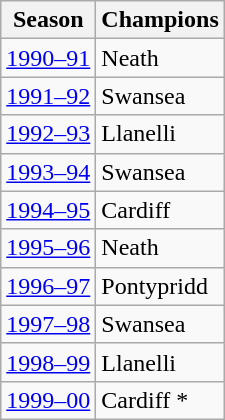<table class="wikitable">
<tr>
<th>Season</th>
<th>Champions</th>
</tr>
<tr>
<td><a href='#'>1990–91</a></td>
<td>Neath</td>
</tr>
<tr>
<td><a href='#'>1991–92</a></td>
<td>Swansea</td>
</tr>
<tr>
<td><a href='#'>1992–93</a></td>
<td>Llanelli</td>
</tr>
<tr>
<td><a href='#'>1993–94</a></td>
<td>Swansea</td>
</tr>
<tr>
<td><a href='#'>1994–95</a></td>
<td>Cardiff</td>
</tr>
<tr>
<td><a href='#'>1995–96</a></td>
<td>Neath</td>
</tr>
<tr>
<td><a href='#'>1996–97</a></td>
<td>Pontypridd</td>
</tr>
<tr>
<td><a href='#'>1997–98</a></td>
<td>Swansea</td>
</tr>
<tr>
<td><a href='#'>1998–99</a></td>
<td>Llanelli</td>
</tr>
<tr>
<td><a href='#'>1999–00</a></td>
<td>Cardiff *</td>
</tr>
</table>
